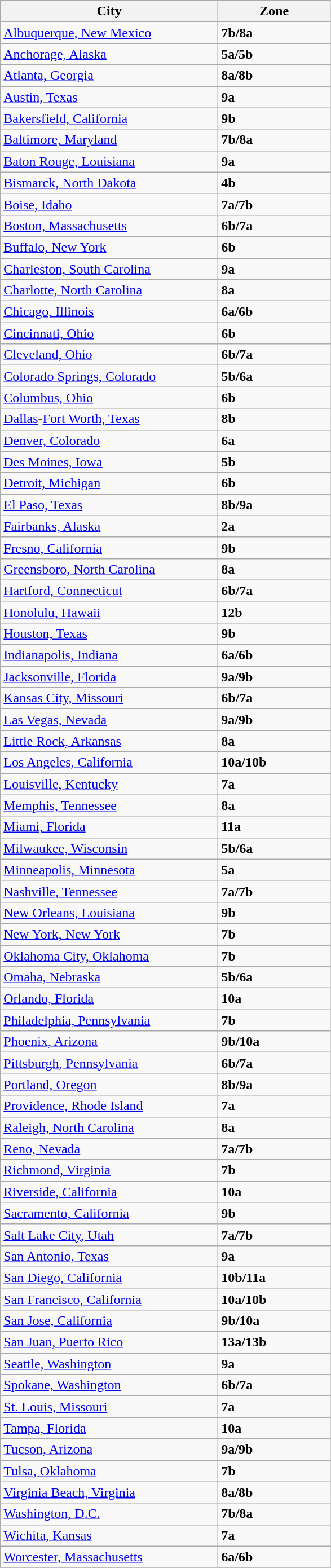<table class="wikitable sortable mw-collapsible mw-collapsed" cellpadding="4" cellspacing="0">
<tr style="background:#ccc;">
<th style="width:250px;">City</th>
<th width="125">Zone</th>
</tr>
<tr>
<td><a href='#'>Albuquerque, New Mexico</a></td>
<td><strong>7b/8a</strong></td>
</tr>
<tr>
<td><a href='#'>Anchorage, Alaska</a></td>
<td><strong>5a/5b</strong></td>
</tr>
<tr>
<td><a href='#'>Atlanta, Georgia</a></td>
<td><strong>8a/8b</strong></td>
</tr>
<tr>
<td><a href='#'>Austin, Texas</a></td>
<td><strong>9a</strong></td>
</tr>
<tr>
<td><a href='#'>Bakersfield, California</a></td>
<td><strong>9b</strong></td>
</tr>
<tr>
<td><a href='#'>Baltimore, Maryland</a></td>
<td><strong>7b/8a</strong></td>
</tr>
<tr>
<td><a href='#'>Baton Rouge, Louisiana</a></td>
<td><strong>9a</strong></td>
</tr>
<tr>
<td><a href='#'>Bismarck, North Dakota</a></td>
<td><strong>4b</strong></td>
</tr>
<tr>
<td><a href='#'>Boise, Idaho</a></td>
<td><strong>7a/7b</strong></td>
</tr>
<tr>
<td><a href='#'>Boston, Massachusetts</a></td>
<td><strong>6b/7a</strong></td>
</tr>
<tr>
<td><a href='#'>Buffalo, New York</a></td>
<td><strong>6b</strong></td>
</tr>
<tr>
<td><a href='#'>Charleston, South Carolina</a></td>
<td><strong>9a</strong></td>
</tr>
<tr>
<td><a href='#'>Charlotte, North Carolina</a></td>
<td><strong>8a</strong></td>
</tr>
<tr>
<td><a href='#'>Chicago, Illinois</a></td>
<td><strong>6a/6b</strong></td>
</tr>
<tr>
<td><a href='#'>Cincinnati, Ohio</a></td>
<td><strong>6b</strong></td>
</tr>
<tr>
<td><a href='#'>Cleveland, Ohio</a></td>
<td><strong>6b/7a</strong></td>
</tr>
<tr>
<td><a href='#'>Colorado Springs, Colorado</a></td>
<td><strong>5b/6a</strong></td>
</tr>
<tr>
<td><a href='#'>Columbus, Ohio</a></td>
<td><strong>6b</strong></td>
</tr>
<tr>
<td><a href='#'>Dallas</a>-<a href='#'>Fort Worth, Texas</a></td>
<td><strong>8b</strong></td>
</tr>
<tr>
<td><a href='#'>Denver, Colorado</a></td>
<td><strong>6a</strong></td>
</tr>
<tr>
<td><a href='#'>Des Moines, Iowa</a></td>
<td><strong>5b</strong></td>
</tr>
<tr>
<td><a href='#'>Detroit, Michigan</a></td>
<td><strong>6b</strong></td>
</tr>
<tr>
<td><a href='#'>El Paso, Texas</a></td>
<td><strong>8b/9a</strong></td>
</tr>
<tr>
<td><a href='#'>Fairbanks, Alaska</a></td>
<td><strong>2a</strong></td>
</tr>
<tr>
<td><a href='#'>Fresno, California</a></td>
<td><strong>9b</strong></td>
</tr>
<tr>
<td><a href='#'>Greensboro, North Carolina</a></td>
<td><strong>8a</strong></td>
</tr>
<tr>
<td><a href='#'>Hartford, Connecticut</a></td>
<td><strong>6b/7a</strong></td>
</tr>
<tr>
<td><a href='#'>Honolulu, Hawaii</a></td>
<td><strong>12b</strong></td>
</tr>
<tr>
<td><a href='#'>Houston, Texas</a></td>
<td><strong>9b</strong></td>
</tr>
<tr>
<td><a href='#'>Indianapolis, Indiana</a></td>
<td><strong>6a/6b</strong></td>
</tr>
<tr>
<td><a href='#'>Jacksonville, Florida</a></td>
<td><strong>9a/9b</strong></td>
</tr>
<tr>
<td><a href='#'>Kansas City, Missouri</a></td>
<td><strong>6b/7a</strong></td>
</tr>
<tr>
<td><a href='#'>Las Vegas, Nevada</a></td>
<td><strong>9a/9b</strong></td>
</tr>
<tr>
<td><a href='#'>Little Rock, Arkansas</a></td>
<td><strong>8a</strong></td>
</tr>
<tr>
<td><a href='#'>Los Angeles, California</a></td>
<td><strong>10a/10b</strong></td>
</tr>
<tr>
<td><a href='#'>Louisville, Kentucky</a></td>
<td><strong>7a</strong></td>
</tr>
<tr>
<td><a href='#'>Memphis, Tennessee</a></td>
<td><strong>8a</strong></td>
</tr>
<tr>
<td><a href='#'>Miami, Florida</a></td>
<td><strong>11a</strong></td>
</tr>
<tr>
<td><a href='#'>Milwaukee, Wisconsin</a></td>
<td><strong>5b/6a</strong></td>
</tr>
<tr>
<td><a href='#'>Minneapolis, Minnesota</a></td>
<td><strong>5a</strong></td>
</tr>
<tr>
<td><a href='#'>Nashville, Tennessee</a></td>
<td><strong>7a/7b</strong></td>
</tr>
<tr>
<td><a href='#'>New Orleans, Louisiana</a></td>
<td><strong>9b</strong></td>
</tr>
<tr>
<td><a href='#'>New York, New York</a></td>
<td><strong>7b</strong></td>
</tr>
<tr>
<td><a href='#'>Oklahoma City, Oklahoma</a></td>
<td><strong>7b</strong></td>
</tr>
<tr>
<td><a href='#'>Omaha, Nebraska</a></td>
<td><strong>5b/6a</strong></td>
</tr>
<tr>
<td><a href='#'>Orlando, Florida</a></td>
<td><strong>10a</strong></td>
</tr>
<tr>
<td><a href='#'>Philadelphia, Pennsylvania</a></td>
<td><strong>7b</strong></td>
</tr>
<tr>
<td><a href='#'>Phoenix, Arizona</a></td>
<td><strong>9b/10a</strong></td>
</tr>
<tr>
<td><a href='#'>Pittsburgh, Pennsylvania</a></td>
<td><strong>6b/7a</strong></td>
</tr>
<tr>
<td><a href='#'>Portland, Oregon</a></td>
<td><strong>8b/9a</strong></td>
</tr>
<tr>
<td><a href='#'>Providence, Rhode Island</a></td>
<td><strong>7a</strong></td>
</tr>
<tr>
<td><a href='#'>Raleigh, North Carolina</a></td>
<td><strong>8a</strong></td>
</tr>
<tr>
<td><a href='#'>Reno, Nevada</a></td>
<td><strong>7a/7b</strong></td>
</tr>
<tr>
<td><a href='#'>Richmond, Virginia</a></td>
<td><strong>7b</strong></td>
</tr>
<tr>
<td><a href='#'>Riverside, California</a></td>
<td><strong>10a</strong></td>
</tr>
<tr>
<td><a href='#'>Sacramento, California</a></td>
<td><strong>9b</strong></td>
</tr>
<tr>
<td><a href='#'>Salt Lake City, Utah</a></td>
<td><strong>7a/7b</strong></td>
</tr>
<tr>
<td><a href='#'>San Antonio, Texas</a></td>
<td><strong>9a</strong></td>
</tr>
<tr>
<td><a href='#'>San Diego, California</a></td>
<td><strong>10b/11a</strong></td>
</tr>
<tr>
<td><a href='#'>San Francisco, California</a></td>
<td><strong>10a/10b</strong></td>
</tr>
<tr>
<td><a href='#'>San Jose, California</a></td>
<td><strong>9b/10a</strong></td>
</tr>
<tr>
<td><a href='#'>San Juan, Puerto Rico</a></td>
<td><strong>13a/13b</strong></td>
</tr>
<tr>
<td><a href='#'>Seattle, Washington</a></td>
<td><strong>9a</strong></td>
</tr>
<tr>
<td><a href='#'>Spokane, Washington</a></td>
<td><strong>6b/7a</strong></td>
</tr>
<tr>
<td><a href='#'>St. Louis, Missouri</a></td>
<td><strong>7a</strong></td>
</tr>
<tr>
<td><a href='#'>Tampa, Florida</a></td>
<td><strong>10a</strong></td>
</tr>
<tr>
<td><a href='#'>Tucson, Arizona</a></td>
<td><strong>9a/9b</strong></td>
</tr>
<tr>
<td><a href='#'>Tulsa, Oklahoma</a></td>
<td><strong>7b</strong></td>
</tr>
<tr>
<td><a href='#'>Virginia Beach, Virginia</a></td>
<td><strong>8a/8b</strong></td>
</tr>
<tr>
<td><a href='#'>Washington, D.C.</a></td>
<td><strong>7b/8a</strong></td>
</tr>
<tr>
<td><a href='#'>Wichita, Kansas</a></td>
<td><strong>7a</strong></td>
</tr>
<tr>
<td><a href='#'>Worcester, Massachusetts</a></td>
<td><strong>6a/6b</strong></td>
</tr>
<tr>
</tr>
</table>
